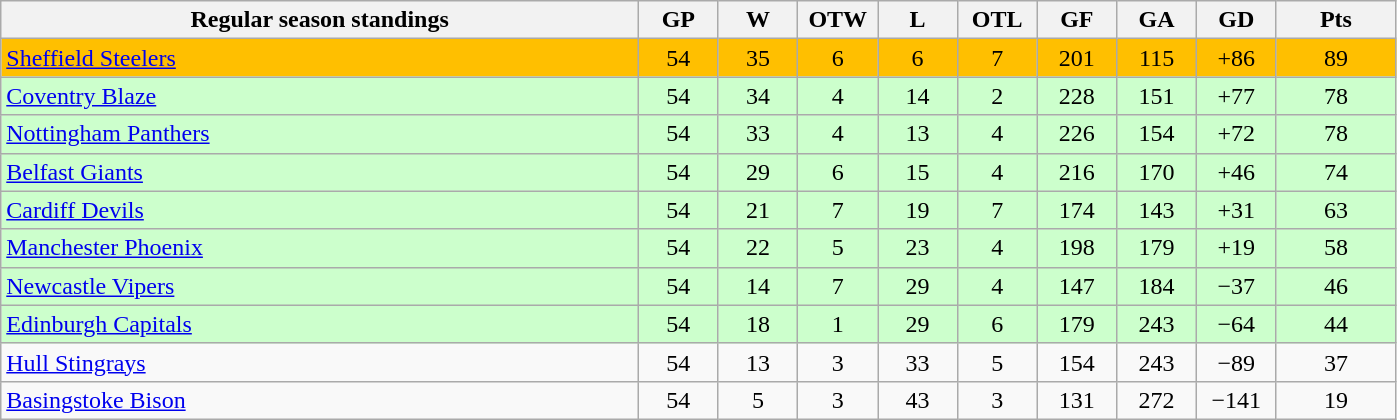<table class="wikitable">
<tr>
<th width="40%">Regular season standings</th>
<th width="5%">GP</th>
<th width="5%">W</th>
<th width="5%">OTW</th>
<th width="5%">L</th>
<th width="5%">OTL</th>
<th width="5%">GF</th>
<th width="5%">GA</th>
<th width="5%">GD</th>
<th width="7.5%">Pts</th>
</tr>
<tr align=center bgcolor="#FFBF00">
<td align=left><a href='#'>Sheffield Steelers</a></td>
<td>54</td>
<td>35</td>
<td>6</td>
<td>6</td>
<td>7</td>
<td>201</td>
<td>115</td>
<td>+86</td>
<td>89</td>
</tr>
<tr align=center bgcolor="#CCFFCC">
<td align=left><a href='#'>Coventry Blaze</a></td>
<td>54</td>
<td>34</td>
<td>4</td>
<td>14</td>
<td>2</td>
<td>228</td>
<td>151</td>
<td>+77</td>
<td>78</td>
</tr>
<tr align=center bgcolor="#CCFFCC">
<td align=left><a href='#'>Nottingham Panthers</a></td>
<td>54</td>
<td>33</td>
<td>4</td>
<td>13</td>
<td>4</td>
<td>226</td>
<td>154</td>
<td>+72</td>
<td>78</td>
</tr>
<tr align=center bgcolor="#CCFFCC">
<td align=left><a href='#'>Belfast Giants</a></td>
<td>54</td>
<td>29</td>
<td>6</td>
<td>15</td>
<td>4</td>
<td>216</td>
<td>170</td>
<td>+46</td>
<td>74</td>
</tr>
<tr align=center bgcolor="#CCFFCC">
<td align=left><a href='#'>Cardiff Devils</a></td>
<td>54</td>
<td>21</td>
<td>7</td>
<td>19</td>
<td>7</td>
<td>174</td>
<td>143</td>
<td>+31</td>
<td>63</td>
</tr>
<tr align=center bgcolor="#CCFFCC">
<td align=left><a href='#'>Manchester Phoenix</a></td>
<td>54</td>
<td>22</td>
<td>5</td>
<td>23</td>
<td>4</td>
<td>198</td>
<td>179</td>
<td>+19</td>
<td>58</td>
</tr>
<tr align=center bgcolor="#CCFFCC">
<td align=left><a href='#'>Newcastle Vipers</a></td>
<td>54</td>
<td>14</td>
<td>7</td>
<td>29</td>
<td>4</td>
<td>147</td>
<td>184</td>
<td>−37</td>
<td>46</td>
</tr>
<tr align=center bgcolor="#CCFFCC">
<td align=left><a href='#'>Edinburgh Capitals</a></td>
<td>54</td>
<td>18</td>
<td>1</td>
<td>29</td>
<td>6</td>
<td>179</td>
<td>243</td>
<td>−64</td>
<td>44</td>
</tr>
<tr align=center>
<td align=left><a href='#'>Hull Stingrays</a></td>
<td>54</td>
<td>13</td>
<td>3</td>
<td>33</td>
<td>5</td>
<td>154</td>
<td>243</td>
<td>−89</td>
<td>37</td>
</tr>
<tr align=center>
<td align=left><a href='#'>Basingstoke Bison</a></td>
<td>54</td>
<td>5</td>
<td>3</td>
<td>43</td>
<td>3</td>
<td>131</td>
<td>272</td>
<td>−141</td>
<td>19</td>
</tr>
</table>
